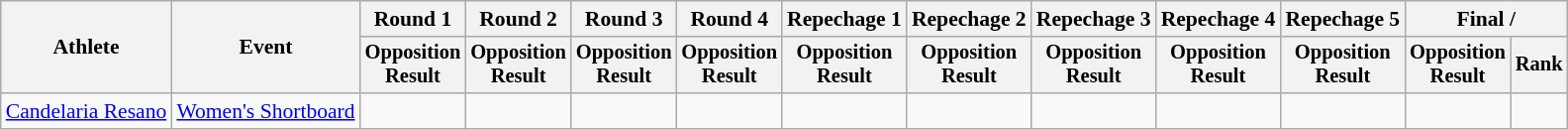<table class=wikitable style=font-size:90%;text-align:center>
<tr>
<th rowspan=2>Athlete</th>
<th rowspan=2>Event</th>
<th>Round 1</th>
<th>Round 2</th>
<th>Round 3</th>
<th>Round 4</th>
<th>Repechage 1</th>
<th>Repechage 2</th>
<th>Repechage 3</th>
<th>Repechage 4</th>
<th>Repechage 5</th>
<th colspan=2>Final / </th>
</tr>
<tr style=font-size:95%>
<th>Opposition<br>Result</th>
<th>Opposition<br>Result</th>
<th>Opposition<br>Result</th>
<th>Opposition<br>Result</th>
<th>Opposition<br>Result</th>
<th>Opposition<br>Result</th>
<th>Opposition<br>Result</th>
<th>Opposition<br>Result</th>
<th>Opposition<br>Result</th>
<th>Opposition<br>Result</th>
<th>Rank</th>
</tr>
<tr>
<td align=left><a href='#'>Candelaria Resano</a></td>
<td align=left><a href='#'>Women's Shortboard</a></td>
<td></td>
<td></td>
<td></td>
<td></td>
<td></td>
<td></td>
<td></td>
<td></td>
<td></td>
<td></td>
<td></td>
</tr>
</table>
